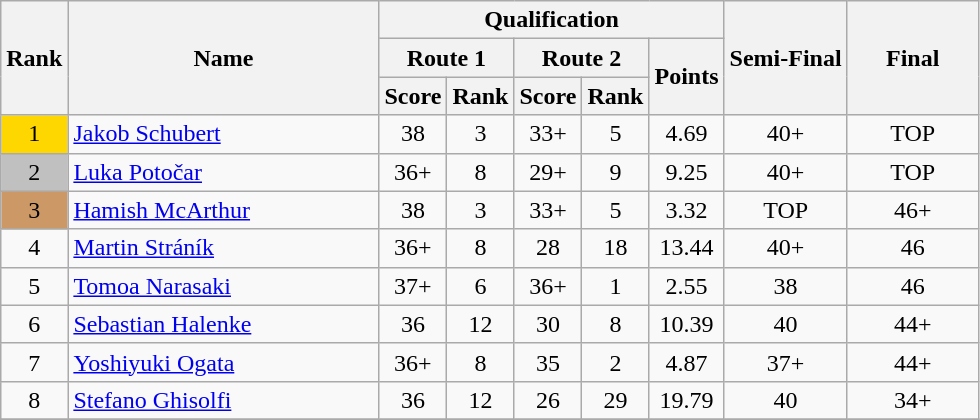<table class="wikitable sortable" style="text-align:center">
<tr>
<th rowspan="3">Rank</th>
<th rowspan="3" width="200">Name</th>
<th colspan="5" rowspan="1">Qualification</th>
<th colspan="1" rowspan="3">Semi-Final</th>
<th rowspan="3" width="80">Final</th>
</tr>
<tr>
<th colspan="2">Route 1</th>
<th colspan="2">Route 2</th>
<th rowspan="2">Points</th>
</tr>
<tr>
<th colspan="1" rowspan="1">Score</th>
<th colspan="1" rowspan="1">Rank</th>
<th colspan="1" rowspan="1">Score</th>
<th colspan="1" rowspan="1">Rank</th>
</tr>
<tr>
<td align="center" style="background: gold">1</td>
<td align="left"> <a href='#'>Jakob Schubert</a></td>
<td>38</td>
<td>3</td>
<td>33+</td>
<td>5</td>
<td>4.69</td>
<td>40+</td>
<td align="center">TOP</td>
</tr>
<tr>
<td align="center" style="background: silver">2</td>
<td align="left"> <a href='#'>Luka Potočar</a></td>
<td>36+</td>
<td>8</td>
<td>29+</td>
<td>9</td>
<td>9.25</td>
<td>40+</td>
<td align="center">TOP</td>
</tr>
<tr>
<td align="center" style="background: #cc9966">3</td>
<td align="left"> <a href='#'>Hamish McArthur</a></td>
<td>38</td>
<td>3</td>
<td>33+</td>
<td>5</td>
<td>3.32</td>
<td>TOP</td>
<td align="center">46+</td>
</tr>
<tr>
<td align="center">4</td>
<td align="left"> <a href='#'>Martin Stráník</a></td>
<td>36+</td>
<td>8</td>
<td>28</td>
<td>18</td>
<td>13.44</td>
<td>40+</td>
<td align="center">46</td>
</tr>
<tr>
<td align="center">5</td>
<td align="left"> <a href='#'>Tomoa Narasaki</a></td>
<td>37+</td>
<td>6</td>
<td>36+</td>
<td>1</td>
<td>2.55</td>
<td>38</td>
<td align="center">46</td>
</tr>
<tr>
<td align="center">6</td>
<td align="left"> <a href='#'>Sebastian Halenke</a></td>
<td>36</td>
<td>12</td>
<td>30</td>
<td>8</td>
<td>10.39</td>
<td>40</td>
<td align="center">44+</td>
</tr>
<tr>
<td align="center">7</td>
<td align="left"> <a href='#'>Yoshiyuki Ogata</a></td>
<td>36+</td>
<td>8</td>
<td>35</td>
<td>2</td>
<td>4.87</td>
<td>37+</td>
<td align="center">44+</td>
</tr>
<tr>
<td align="center">8</td>
<td align="left"> <a href='#'>Stefano Ghisolfi</a></td>
<td>36</td>
<td>12</td>
<td>26</td>
<td>29</td>
<td>19.79</td>
<td>40</td>
<td align="center">34+</td>
</tr>
<tr>
</tr>
</table>
